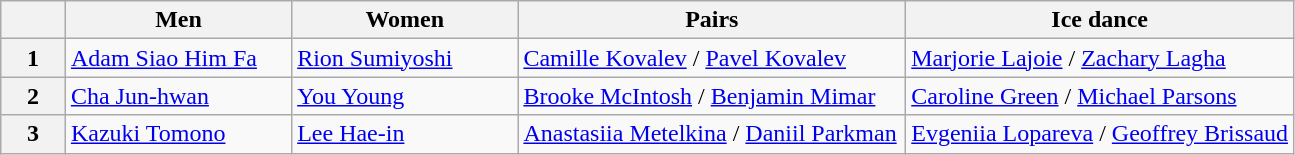<table class="wikitable unsortable" style="text-align:left">
<tr>
<th scope="col" style="width:5%"></th>
<th scope="col" style="width:17.5%">Men</th>
<th scope="col" style="width:17.5%">Women</th>
<th scope="col" style="width:30%">Pairs</th>
<th scope="col" style="width:30%">Ice dance</th>
</tr>
<tr>
<th scope="row">1</th>
<td> <a href='#'>Adam Siao Him Fa</a></td>
<td> <a href='#'>Rion Sumiyoshi</a></td>
<td> <a href='#'>Camille Kovalev</a> / <a href='#'>Pavel Kovalev</a></td>
<td> <a href='#'>Marjorie Lajoie</a> / <a href='#'>Zachary Lagha</a></td>
</tr>
<tr>
<th scope="row">2</th>
<td> <a href='#'>Cha Jun-hwan</a></td>
<td> <a href='#'>You Young</a></td>
<td> <a href='#'>Brooke McIntosh</a> / <a href='#'>Benjamin Mimar</a></td>
<td> <a href='#'>Caroline Green</a> / <a href='#'>Michael Parsons</a></td>
</tr>
<tr>
<th scope="row">3</th>
<td> <a href='#'>Kazuki Tomono</a></td>
<td> <a href='#'>Lee Hae-in</a></td>
<td> <a href='#'>Anastasiia Metelkina</a> / <a href='#'>Daniil Parkman</a></td>
<td> <a href='#'>Evgeniia Lopareva</a> / <a href='#'>Geoffrey Brissaud</a></td>
</tr>
</table>
